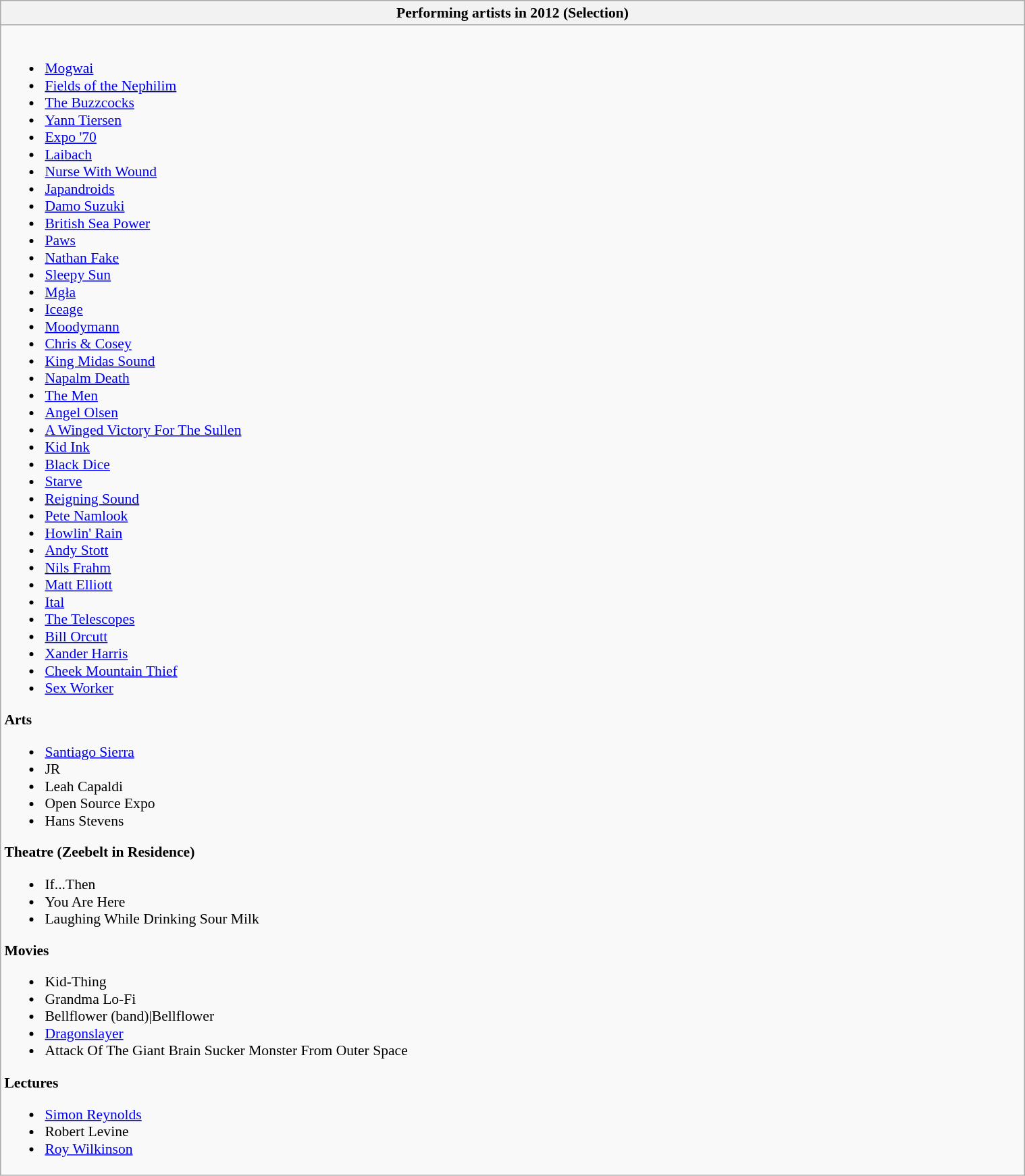<table class="wikitable collapsible collapsed" style="clear:none; font-size:90%; margin:0 auto; padding:0 auto;width:80%">
<tr>
<th style="text-align:center;">Performing artists in 2012 (Selection)</th>
</tr>
<tr>
<td><br><ul><li><a href='#'>Mogwai</a></li><li><a href='#'>Fields of the Nephilim</a></li><li><a href='#'>The Buzzcocks</a></li><li><a href='#'>Yann Tiersen</a></li><li><a href='#'>Expo '70</a></li><li><a href='#'>Laibach</a></li><li><a href='#'>Nurse With Wound</a></li><li><a href='#'>Japandroids</a></li><li><a href='#'>Damo Suzuki</a></li><li><a href='#'>British Sea Power</a></li><li><a href='#'>Paws</a></li><li><a href='#'>Nathan Fake</a></li><li><a href='#'>Sleepy Sun</a></li><li><a href='#'>Mgła</a></li><li><a href='#'>Iceage</a></li><li><a href='#'>Moodymann</a></li><li><a href='#'>Chris & Cosey</a></li><li><a href='#'>King Midas Sound</a></li><li><a href='#'>Napalm Death</a></li><li><a href='#'>The Men</a></li><li><a href='#'>Angel Olsen</a></li><li><a href='#'>A Winged Victory For The Sullen</a></li><li><a href='#'>Kid Ink</a></li><li><a href='#'>Black Dice</a></li><li><a href='#'>Starve</a></li><li><a href='#'>Reigning Sound</a></li><li><a href='#'>Pete Namlook</a></li><li><a href='#'>Howlin' Rain</a></li><li><a href='#'>Andy Stott</a></li><li><a href='#'>Nils Frahm</a></li><li><a href='#'>Matt Elliott</a></li><li><a href='#'>Ital</a></li><li><a href='#'>The Telescopes</a></li><li><a href='#'>Bill Orcutt</a></li><li><a href='#'>Xander Harris</a></li><li><a href='#'>Cheek Mountain Thief</a></li><li><a href='#'>Sex Worker</a></li></ul><strong>Arts</strong><ul><li><a href='#'>Santiago Sierra</a></li><li>JR</li><li>Leah Capaldi</li><li>Open Source Expo</li><li>Hans Stevens</li></ul><strong>Theatre (Zeebelt in Residence)</strong><ul><li>If...Then</li><li>You Are Here</li><li>Laughing While Drinking Sour Milk</li></ul><strong>Movies</strong><ul><li>Kid-Thing</li><li>Grandma Lo-Fi</li><li>Bellflower (band)|Bellflower</li><li><a href='#'>Dragonslayer</a></li><li>Attack Of The Giant Brain Sucker Monster From Outer Space</li></ul><strong>Lectures</strong><ul><li><a href='#'>Simon Reynolds</a></li><li>Robert Levine</li><li><a href='#'>Roy Wilkinson</a></li></ul></td>
</tr>
</table>
